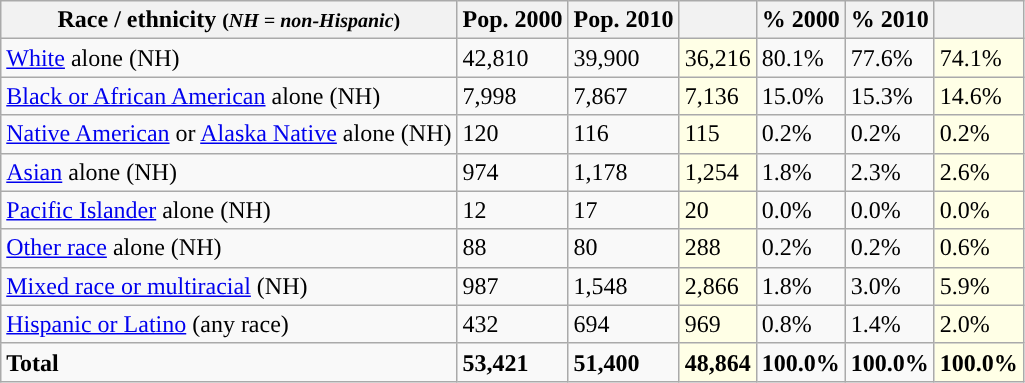<table class="wikitable">
<tr>
<th>Race / ethnicity <small>(<em>NH = non-Hispanic</em>)</small></th>
<th>Pop. 2000</th>
<th>Pop. 2010</th>
<th></th>
<th>% 2000</th>
<th>% 2010</th>
<th></th>
</tr>
<tr>
<td><a href='#'>White</a> alone (NH)</td>
<td>42,810</td>
<td>39,900</td>
<td style='background: #ffffe6;'>36,216</td>
<td>80.1%</td>
<td>77.6%</td>
<td style='background: #ffffe6;'>74.1%</td>
</tr>
<tr>
<td><a href='#'>Black or African American</a> alone (NH)</td>
<td>7,998</td>
<td>7,867</td>
<td style='background: #ffffe6;'>7,136</td>
<td>15.0%</td>
<td>15.3%</td>
<td style='background: #ffffe6;'>14.6%</td>
</tr>
<tr>
<td><a href='#'>Native American</a> or <a href='#'>Alaska Native</a> alone (NH)</td>
<td>120</td>
<td>116</td>
<td style='background: #ffffe6;'>115</td>
<td>0.2%</td>
<td>0.2%</td>
<td style='background: #ffffe6;'>0.2%</td>
</tr>
<tr>
<td><a href='#'>Asian</a> alone (NH)</td>
<td>974</td>
<td>1,178</td>
<td style='background: #ffffe6;'>1,254</td>
<td>1.8%</td>
<td>2.3%</td>
<td style='background: #ffffe6;'>2.6%</td>
</tr>
<tr>
<td><a href='#'>Pacific Islander</a> alone (NH)</td>
<td>12</td>
<td>17</td>
<td style='background: #ffffe6;'>20</td>
<td>0.0%</td>
<td>0.0%</td>
<td style='background: #ffffe6;'>0.0%</td>
</tr>
<tr>
<td><a href='#'>Other race</a> alone (NH)</td>
<td>88</td>
<td>80</td>
<td style='background: #ffffe6;'>288</td>
<td>0.2%</td>
<td>0.2%</td>
<td style='background: #ffffe6;'>0.6%</td>
</tr>
<tr>
<td><a href='#'>Mixed race or multiracial</a> (NH)</td>
<td>987</td>
<td>1,548</td>
<td style='background: #ffffe6;'>2,866</td>
<td>1.8%</td>
<td>3.0%</td>
<td style='background: #ffffe6;'>5.9%</td>
</tr>
<tr>
<td><a href='#'>Hispanic or Latino</a> (any race)</td>
<td>432</td>
<td>694</td>
<td style='background: #ffffe6;'>969</td>
<td>0.8%</td>
<td>1.4%</td>
<td style='background: #ffffe6;'>2.0%</td>
</tr>
<tr>
<td><strong>Total</strong></td>
<td><strong>53,421</strong></td>
<td><strong>51,400</strong></td>
<td style='background: #ffffe6;'><strong>48,864</strong></td>
<td><strong>100.0%</strong></td>
<td><strong>100.0%</strong></td>
<td style='background: #ffffe6;'><strong>100.0%</strong></td>
</tr>
</table>
